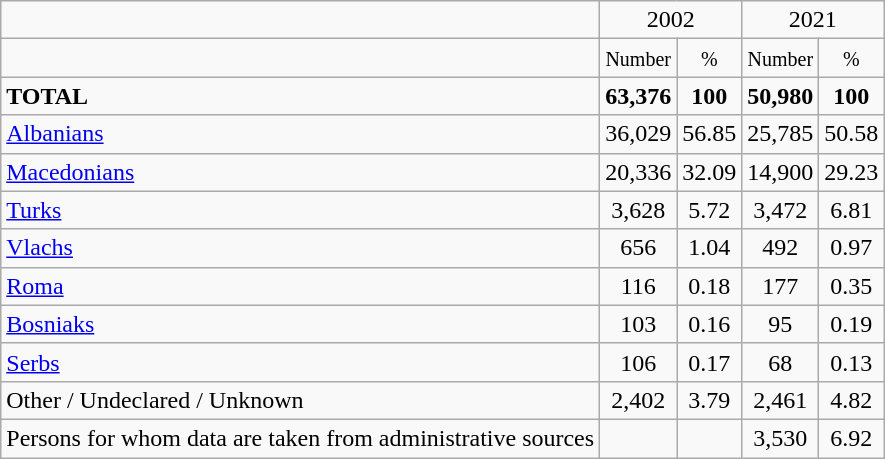<table class="wikitable">
<tr>
<td></td>
<td colspan="2" align="center">2002</td>
<td colspan="2" align="center">2021</td>
</tr>
<tr>
<td></td>
<td align="center"><small>Number</small></td>
<td align="center"><small>%</small></td>
<td align="center"><small>Number</small></td>
<td align="center"><small>%</small></td>
</tr>
<tr>
<td><strong>TOTAL</strong></td>
<td align="center"><strong>63,376</strong></td>
<td align="center"><strong>100</strong></td>
<td align="center"><strong>50,980</strong></td>
<td align="center"><strong>100</strong></td>
</tr>
<tr>
<td><a href='#'>Albanians</a></td>
<td align="center">36,029</td>
<td align="center">56.85</td>
<td align="center">25,785</td>
<td align="center">50.58</td>
</tr>
<tr>
<td><a href='#'>Macedonians</a></td>
<td align="center">20,336</td>
<td align="center">32.09</td>
<td align="center">14,900</td>
<td align="center">29.23</td>
</tr>
<tr>
<td><a href='#'>Turks</a></td>
<td align="center">3,628</td>
<td align="center">5.72</td>
<td align="center">3,472</td>
<td align="center">6.81</td>
</tr>
<tr>
<td><a href='#'>Vlachs</a></td>
<td align="center">656</td>
<td align="center">1.04</td>
<td align="center">492</td>
<td align="center">0.97</td>
</tr>
<tr>
<td><a href='#'>Roma</a></td>
<td align="center">116</td>
<td align="center">0.18</td>
<td align="center">177</td>
<td align="center">0.35</td>
</tr>
<tr>
<td><a href='#'>Bosniaks</a></td>
<td align="center">103</td>
<td align="center">0.16</td>
<td align="center">95</td>
<td align="center">0.19</td>
</tr>
<tr>
<td><a href='#'>Serbs</a></td>
<td align="center">106</td>
<td align="center">0.17</td>
<td align="center">68</td>
<td align="center">0.13</td>
</tr>
<tr>
<td>Other / Undeclared / Unknown</td>
<td align="center">2,402</td>
<td align="center">3.79</td>
<td align="center">2,461</td>
<td align="center">4.82</td>
</tr>
<tr>
<td>Persons for whom data are taken from administrative sources</td>
<td align="center"></td>
<td align="center"></td>
<td align="center">3,530</td>
<td align="center">6.92</td>
</tr>
</table>
